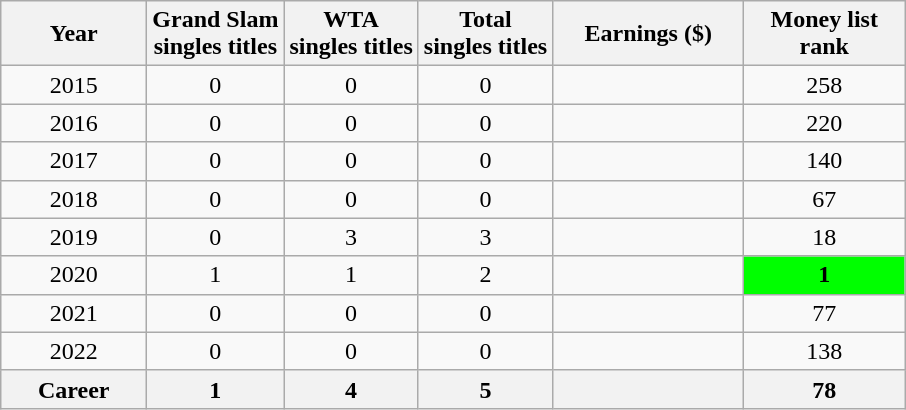<table class="wikitable" style="text-align:center;">
<tr>
<th width="90">Year</th>
<th>Grand Slam<br>singles titles</th>
<th>WTA <br>singles titles</th>
<th>Total<br>singles titles</th>
<th width="120">Earnings ($)</th>
<th width="100">Money list rank</th>
</tr>
<tr>
<td>2015</td>
<td>0</td>
<td>0</td>
<td>0</td>
<td style="text-align:right"></td>
<td>258</td>
</tr>
<tr>
<td>2016</td>
<td>0</td>
<td>0</td>
<td>0</td>
<td style="text-align:right"></td>
<td>220</td>
</tr>
<tr>
<td>2017</td>
<td>0</td>
<td>0</td>
<td>0</td>
<td style="text-align:right"></td>
<td>140</td>
</tr>
<tr>
<td>2018</td>
<td>0</td>
<td>0</td>
<td>0</td>
<td style="text-align:right"></td>
<td>67</td>
</tr>
<tr>
<td>2019</td>
<td>0</td>
<td>3</td>
<td>3</td>
<td style="text-align:right"></td>
<td>18</td>
</tr>
<tr>
<td>2020</td>
<td>1</td>
<td>1</td>
<td>2</td>
<td style="text-align:right"></td>
<td style="background:lime"><strong>1</strong></td>
</tr>
<tr>
<td>2021</td>
<td>0</td>
<td>0</td>
<td>0</td>
<td style="text-align:right"></td>
<td>77</td>
</tr>
<tr>
<td>2022</td>
<td>0</td>
<td>0</td>
<td>0</td>
<td style="text-align:right"></td>
<td>138</td>
</tr>
<tr>
<th>Career</th>
<th>1</th>
<th>4</th>
<th>5</th>
<th style="text-align:right"></th>
<th>78</th>
</tr>
</table>
